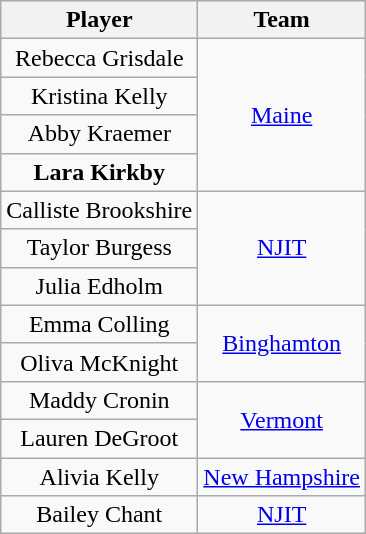<table class="wikitable" style="text-align: center;">
<tr>
<th>Player</th>
<th>Team</th>
</tr>
<tr>
<td>Rebecca Grisdale</td>
<td rowspan=4><a href='#'>Maine</a></td>
</tr>
<tr>
<td>Kristina Kelly</td>
</tr>
<tr>
<td>Abby Kraemer</td>
</tr>
<tr>
<td><strong>Lara Kirkby</strong></td>
</tr>
<tr>
<td>Calliste Brookshire</td>
<td rowspan=3><a href='#'>NJIT</a></td>
</tr>
<tr>
<td>Taylor Burgess</td>
</tr>
<tr>
<td>Julia Edholm</td>
</tr>
<tr>
<td>Emma Colling</td>
<td rowspan=2><a href='#'>Binghamton</a></td>
</tr>
<tr>
<td>Oliva McKnight</td>
</tr>
<tr>
<td>Maddy Cronin</td>
<td rowspan=2><a href='#'>Vermont</a></td>
</tr>
<tr>
<td>Lauren DeGroot</td>
</tr>
<tr>
<td>Alivia Kelly</td>
<td><a href='#'>New Hampshire</a></td>
</tr>
<tr>
<td>Bailey Chant</td>
<td><a href='#'>NJIT</a></td>
</tr>
</table>
